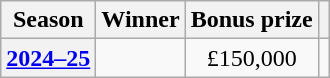<table class="wikitable sortable">
<tr>
<th scope="col">Season</th>
<th scope="col">Winner</th>
<th scope="col">Bonus prize</th>
<th class="unsortable" scope="col"></th>
</tr>
<tr>
<th scope="row"><a href='#'>2024–25</a></th>
<td data-sort-value="Trump, Judd" align="left"></td>
<td align="center">£150,000</td>
<td align="center"></td>
</tr>
</table>
